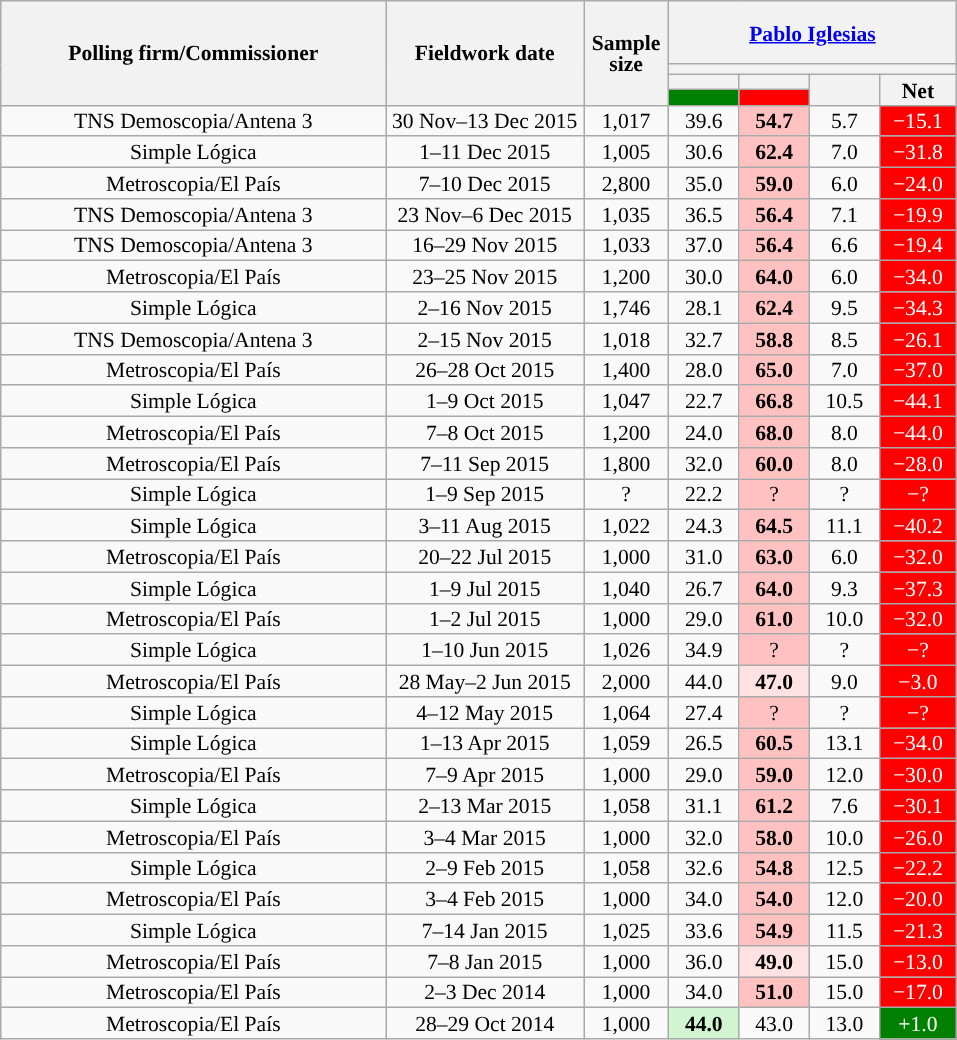<table class="wikitable collapsible collapsed" style="text-align:center; font-size:90%; line-height:14px;">
<tr style="height:42px;">
<th style="width:250px;" rowspan="4">Polling firm/Commissioner</th>
<th style="width:125px;" rowspan="4">Fieldwork date</th>
<th style="width:50px;" rowspan="4">Sample size</th>
<th style="width:185px;" colspan="4"><a href='#'>Pablo Iglesias</a><br></th>
</tr>
<tr>
<th colspan="4" style="background:"></th>
</tr>
<tr>
<th style="width:30px;"></th>
<th style="width:30px;"></th>
<th style="width:30px;" rowspan="2"></th>
<th style="width:30px;" rowspan="2">Net</th>
</tr>
<tr>
<th style="color:inherit;background:#008000;"></th>
<th style="color:inherit;background:#FF0000;"></th>
</tr>
<tr>
<td>TNS Demoscopia/Antena 3</td>
<td>30 Nov–13 Dec 2015</td>
<td>1,017</td>
<td>39.6</td>
<td style="background:#FFC2C1;"><strong>54.7</strong></td>
<td>5.7</td>
<td style="background:#FF0000; color:white;">−15.1</td>
</tr>
<tr>
<td>Simple Lógica</td>
<td>1–11 Dec 2015</td>
<td>1,005</td>
<td>30.6</td>
<td style="background:#FFC2C1;"><strong>62.4</strong></td>
<td>7.0</td>
<td style="background:#FF0000; color:white;">−31.8</td>
</tr>
<tr>
<td>Metroscopia/El País</td>
<td>7–10 Dec 2015</td>
<td>2,800</td>
<td>35.0</td>
<td style="background:#FFC2C1;"><strong>59.0</strong></td>
<td>6.0</td>
<td style="background:#FF0000; color:white;">−24.0</td>
</tr>
<tr>
<td>TNS Demoscopia/Antena 3</td>
<td>23 Nov–6 Dec 2015</td>
<td>1,035</td>
<td>36.5</td>
<td style="background:#FFC2C1;"><strong>56.4</strong></td>
<td>7.1</td>
<td style="background:#FF0000; color:white;">−19.9</td>
</tr>
<tr>
<td>TNS Demoscopia/Antena 3</td>
<td>16–29 Nov 2015</td>
<td>1,033</td>
<td>37.0</td>
<td style="background:#FFC2C1;"><strong>56.4</strong></td>
<td>6.6</td>
<td style="background:#FF0000; color:white;">−19.4</td>
</tr>
<tr>
<td>Metroscopia/El País</td>
<td>23–25 Nov 2015</td>
<td>1,200</td>
<td>30.0</td>
<td style="background:#FFC2C1;"><strong>64.0</strong></td>
<td>6.0</td>
<td style="background:#FF0000; color:white;">−34.0</td>
</tr>
<tr>
<td>Simple Lógica</td>
<td>2–16 Nov 2015</td>
<td>1,746</td>
<td>28.1</td>
<td style="background:#FFC2C1;"><strong>62.4</strong></td>
<td>9.5</td>
<td style="background:#FF0000; color:white;">−34.3</td>
</tr>
<tr>
<td>TNS Demoscopia/Antena 3</td>
<td>2–15 Nov 2015</td>
<td>1,018</td>
<td>32.7</td>
<td style="background:#FFC2C1;"><strong>58.8</strong></td>
<td>8.5</td>
<td style="background:#FF0000; color:white;">−26.1</td>
</tr>
<tr>
<td>Metroscopia/El País</td>
<td>26–28 Oct 2015</td>
<td>1,400</td>
<td>28.0</td>
<td style="background:#FFC2C1;"><strong>65.0</strong></td>
<td>7.0</td>
<td style="background:#FF0000; color:white;">−37.0</td>
</tr>
<tr>
<td>Simple Lógica</td>
<td>1–9 Oct 2015</td>
<td>1,047</td>
<td>22.7</td>
<td style="background:#FFC2C1;"><strong>66.8</strong></td>
<td>10.5</td>
<td style="background:#FF0000; color:white;">−44.1</td>
</tr>
<tr>
<td>Metroscopia/El País</td>
<td>7–8 Oct 2015</td>
<td>1,200</td>
<td>24.0</td>
<td style="background:#FFC2C1;"><strong>68.0</strong></td>
<td>8.0</td>
<td style="background:#FF0000; color:white;">−44.0</td>
</tr>
<tr>
<td>Metroscopia/El País</td>
<td>7–11 Sep 2015</td>
<td>1,800</td>
<td>32.0</td>
<td style="background:#FFC2C1;"><strong>60.0</strong></td>
<td>8.0</td>
<td style="background:#FF0000; color:white;">−28.0</td>
</tr>
<tr>
<td>Simple Lógica</td>
<td>1–9 Sep 2015</td>
<td>?</td>
<td>22.2</td>
<td style="background:#FFC2C1;">?</td>
<td>?</td>
<td style="background:#FF0000; color:white;">−?</td>
</tr>
<tr>
<td>Simple Lógica</td>
<td>3–11 Aug 2015</td>
<td>1,022</td>
<td>24.3</td>
<td style="background:#FFC2C1;"><strong>64.5</strong></td>
<td>11.1</td>
<td style="background:#FF0000; color:white;">−40.2</td>
</tr>
<tr>
<td>Metroscopia/El País</td>
<td>20–22 Jul 2015</td>
<td>1,000</td>
<td>31.0</td>
<td style="background:#FFC2C1;"><strong>63.0</strong></td>
<td>6.0</td>
<td style="background:#FF0000; color:white;">−32.0</td>
</tr>
<tr>
<td>Simple Lógica</td>
<td>1–9 Jul 2015</td>
<td>1,040</td>
<td>26.7</td>
<td style="background:#FFC2C1;"><strong>64.0</strong></td>
<td>9.3</td>
<td style="background:#FF0000; color:white;">−37.3</td>
</tr>
<tr>
<td>Metroscopia/El País</td>
<td>1–2 Jul 2015</td>
<td>1,000</td>
<td>29.0</td>
<td style="background:#FFC2C1;"><strong>61.0</strong></td>
<td>10.0</td>
<td style="background:#FF0000; color:white;">−32.0</td>
</tr>
<tr>
<td>Simple Lógica</td>
<td>1–10 Jun 2015</td>
<td>1,026</td>
<td>34.9</td>
<td style="background:#FFC2C1;">?</td>
<td>?</td>
<td style="background:#FF0000; color:white;">−?</td>
</tr>
<tr>
<td>Metroscopia/El País</td>
<td>28 May–2 Jun 2015</td>
<td>2,000</td>
<td>44.0</td>
<td style="background:#FFE2E1;"><strong>47.0</strong></td>
<td>9.0</td>
<td style="background:#FF0000; color:white;">−3.0</td>
</tr>
<tr>
<td>Simple Lógica</td>
<td>4–12 May 2015</td>
<td>1,064</td>
<td>27.4</td>
<td style="background:#FFC2C1;">?</td>
<td>?</td>
<td style="background:#FF0000; color:white;">−?</td>
</tr>
<tr>
<td>Simple Lógica</td>
<td>1–13 Apr 2015</td>
<td>1,059</td>
<td>26.5</td>
<td style="background:#FFC2C1;"><strong>60.5</strong></td>
<td>13.1</td>
<td style="background:#FF0000; color:white;">−34.0</td>
</tr>
<tr>
<td>Metroscopia/El País</td>
<td>7–9 Apr 2015</td>
<td>1,000</td>
<td>29.0</td>
<td style="background:#FFC2C1;"><strong>59.0</strong></td>
<td>12.0</td>
<td style="background:#FF0000; color:white;">−30.0</td>
</tr>
<tr>
<td>Simple Lógica</td>
<td>2–13 Mar 2015</td>
<td>1,058</td>
<td>31.1</td>
<td style="background:#FFC2C1;"><strong>61.2</strong></td>
<td>7.6</td>
<td style="background:#FF0000; color:white;">−30.1</td>
</tr>
<tr>
<td>Metroscopia/El País</td>
<td>3–4 Mar 2015</td>
<td>1,000</td>
<td>32.0</td>
<td style="background:#FFC2C1;"><strong>58.0</strong></td>
<td>10.0</td>
<td style="background:#FF0000; color:white;">−26.0</td>
</tr>
<tr>
<td>Simple Lógica</td>
<td>2–9 Feb 2015</td>
<td>1,058</td>
<td>32.6</td>
<td style="background:#FFC2C1;"><strong>54.8</strong></td>
<td>12.5</td>
<td style="background:#FF0000; color:white;">−22.2</td>
</tr>
<tr>
<td>Metroscopia/El País</td>
<td>3–4 Feb 2015</td>
<td>1,000</td>
<td>34.0</td>
<td style="background:#FFC2C1;"><strong>54.0</strong></td>
<td>12.0</td>
<td style="background:#FF0000; color:white;">−20.0</td>
</tr>
<tr>
<td>Simple Lógica</td>
<td>7–14 Jan 2015</td>
<td>1,025</td>
<td>33.6</td>
<td style="background:#FFC2C1;"><strong>54.9</strong></td>
<td>11.5</td>
<td style="background:#FF0000; color:white;">−21.3</td>
</tr>
<tr>
<td>Metroscopia/El País</td>
<td>7–8 Jan 2015</td>
<td>1,000</td>
<td>36.0</td>
<td style="background:#FFE2E1;"><strong>49.0</strong></td>
<td>15.0</td>
<td style="background:#FF0000; color:white;">−13.0</td>
</tr>
<tr>
<td>Metroscopia/El País</td>
<td>2–3 Dec 2014</td>
<td>1,000</td>
<td>34.0</td>
<td style="background:#FFC2C1;"><strong>51.0</strong></td>
<td>15.0</td>
<td style="background:#FF0000; color:white;">−17.0</td>
</tr>
<tr>
<td>Metroscopia/El País</td>
<td>28–29 Oct 2014</td>
<td>1,000</td>
<td style="background:#D1F5D1;"><strong>44.0</strong></td>
<td>43.0</td>
<td>13.0</td>
<td style="background:#008000; color:white;">+1.0</td>
</tr>
</table>
